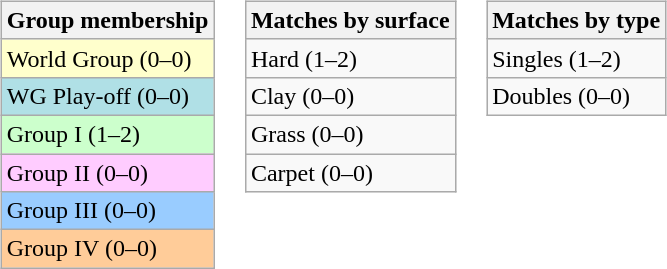<table>
<tr valign=top>
<td><br><table class=wikitable>
<tr>
<th>Group membership</th>
</tr>
<tr bgcolor=#FFFFCC>
<td>World Group (0–0)</td>
</tr>
<tr style="background:#B0E0E6;">
<td>WG Play-off (0–0)</td>
</tr>
<tr bgcolor=#CCFFCC>
<td>Group I (1–2)</td>
</tr>
<tr bgcolor=#FFCCFF>
<td>Group II (0–0)</td>
</tr>
<tr bgcolor=#99CCFF>
<td>Group III (0–0)</td>
</tr>
<tr bgcolor=#FFCC99>
<td>Group IV (0–0)</td>
</tr>
</table>
</td>
<td><br><table class=wikitable>
<tr>
<th>Matches by surface</th>
</tr>
<tr>
<td>Hard (1–2)</td>
</tr>
<tr>
<td>Clay (0–0)</td>
</tr>
<tr>
<td>Grass (0–0)</td>
</tr>
<tr>
<td>Carpet (0–0)</td>
</tr>
</table>
</td>
<td><br><table class=wikitable>
<tr>
<th>Matches by type</th>
</tr>
<tr>
<td>Singles (1–2)</td>
</tr>
<tr>
<td>Doubles (0–0)</td>
</tr>
</table>
</td>
</tr>
</table>
